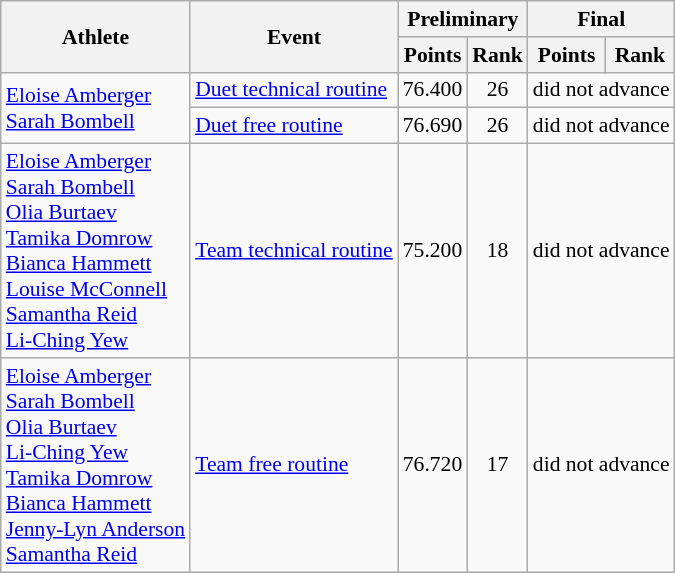<table class=wikitable style="font-size:90%">
<tr>
<th rowspan="2">Athlete</th>
<th rowspan="2">Event</th>
<th colspan="2">Preliminary</th>
<th colspan="2">Final</th>
</tr>
<tr>
<th>Points</th>
<th>Rank</th>
<th>Points</th>
<th>Rank</th>
</tr>
<tr>
<td rowspan="2"><a href='#'>Eloise Amberger</a><br><a href='#'>Sarah Bombell</a></td>
<td><a href='#'>Duet technical routine</a></td>
<td align=center>76.400</td>
<td align=center>26</td>
<td align=center colspan=2>did not advance</td>
</tr>
<tr>
<td><a href='#'>Duet free routine</a></td>
<td align=center>76.690</td>
<td align=center>26</td>
<td align=center colspan=2>did not advance</td>
</tr>
<tr>
<td rowspan="1"><a href='#'>Eloise Amberger</a><br><a href='#'>Sarah Bombell</a><br><a href='#'>Olia Burtaev</a><br><a href='#'>Tamika Domrow</a><br><a href='#'>Bianca Hammett</a><br><a href='#'>Louise McConnell</a><br><a href='#'>Samantha Reid</a><br><a href='#'>Li-Ching Yew</a></td>
<td><a href='#'>Team technical routine</a></td>
<td align=center>75.200</td>
<td align=center>18</td>
<td align=center colspan=2>did not advance</td>
</tr>
<tr>
<td rowspan="1"><a href='#'>Eloise Amberger</a><br><a href='#'>Sarah Bombell</a><br><a href='#'>Olia Burtaev</a><br><a href='#'>Li-Ching Yew</a><br><a href='#'>Tamika Domrow</a><br><a href='#'>Bianca Hammett</a><br><a href='#'>Jenny-Lyn Anderson</a><br><a href='#'>Samantha Reid</a></td>
<td><a href='#'>Team free routine</a></td>
<td align=center>76.720</td>
<td align=center>17</td>
<td align=center colspan=2>did not advance</td>
</tr>
</table>
